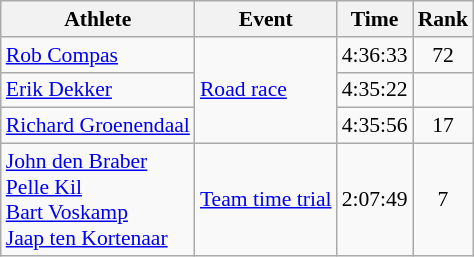<table class="wikitable" style="font-size:90%">
<tr>
<th>Athlete</th>
<th>Event</th>
<th>Time</th>
<th>Rank</th>
</tr>
<tr align=center>
<td align=left><a href='#'>Rob Compas</a></td>
<td align=left rowspan=3><a href='#'>Road race</a></td>
<td>4:36:33</td>
<td>72</td>
</tr>
<tr align=center>
<td align=left><a href='#'>Erik Dekker</a></td>
<td>4:35:22</td>
<td></td>
</tr>
<tr align=center>
<td align=left><a href='#'>Richard Groenendaal</a></td>
<td>4:35:56</td>
<td>17</td>
</tr>
<tr align=center>
<td align=left><a href='#'>John den Braber</a><br><a href='#'>Pelle Kil</a><br><a href='#'>Bart Voskamp</a><br><a href='#'>Jaap ten Kortenaar</a></td>
<td align=left><a href='#'>Team time trial</a></td>
<td>2:07:49</td>
<td>7</td>
</tr>
</table>
